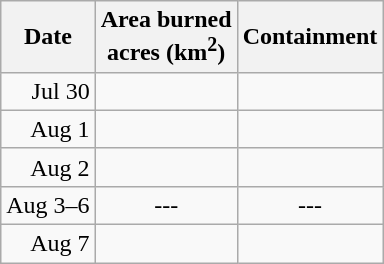<table class="wikitable" style="text-align: right;">
<tr>
<th>Date</th>
<th>Area burned<br>acres (km<sup>2</sup>)</th>
<th>Containment</th>
</tr>
<tr>
<td>Jul 30</td>
<td></td>
<td style="text-align: left;"></td>
</tr>
<tr>
<td>Aug 1</td>
<td></td>
<td style="text-align: left;"></td>
</tr>
<tr>
<td>Aug 2</td>
<td></td>
<td style="text-align: left;"></td>
</tr>
<tr>
<td style="text-align: center;">Aug 3–6</td>
<td style="text-align: center;">---</td>
<td style="text-align: center;">---</td>
</tr>
<tr>
<td>Aug 7</td>
<td></td>
<td style="text-align: left;"></td>
</tr>
</table>
